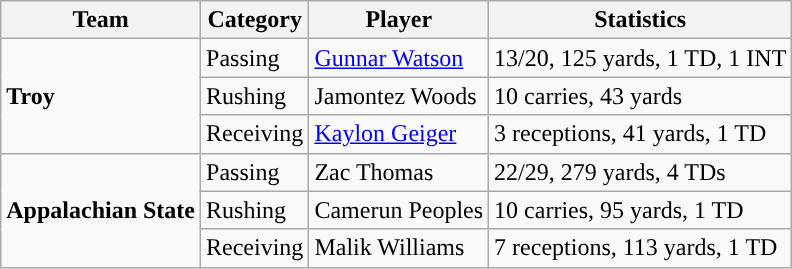<table class="wikitable" style="float: left;">
<tr>
<th>Team</th>
<th>Category</th>
<th>Player</th>
<th>Statistics</th>
</tr>
<tr>
<td rowspan=3><strong>Troy</strong></td>
<td>Passing</td>
<td><a href='#'>Gunnar Watson</a></td>
<td>13/20, 125 yards, 1 TD, 1 INT</td>
</tr>
<tr>
<td>Rushing</td>
<td>Jamontez Woods</td>
<td>10 carries, 43 yards</td>
</tr>
<tr>
<td>Receiving</td>
<td><a href='#'>Kaylon Geiger</a></td>
<td>3 receptions, 41 yards, 1 TD</td>
</tr>
<tr>
<td rowspan=3><strong>Appalachian State</strong></td>
<td>Passing</td>
<td>Zac Thomas</td>
<td>22/29, 279 yards, 4 TDs</td>
</tr>
<tr>
<td>Rushing</td>
<td>Camerun Peoples</td>
<td>10 carries, 95 yards, 1 TD</td>
</tr>
<tr>
<td>Receiving</td>
<td>Malik Williams</td>
<td>7 receptions, 113 yards, 1 TD</td>
</tr>
</table>
